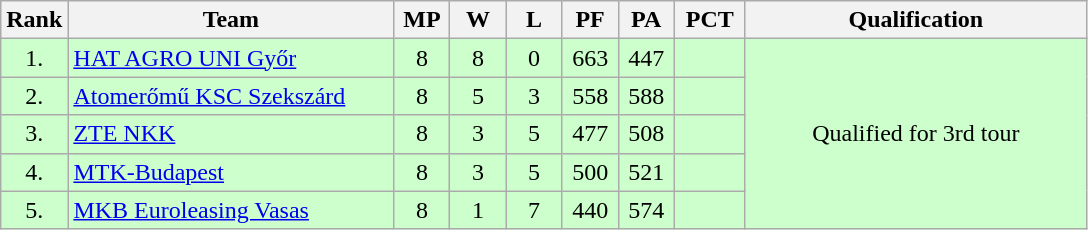<table class="wikitable" style="text-align: center;">
<tr>
<th width=15>Rank</th>
<th width=210>Team</th>
<th width=30>MP</th>
<th width=30>W</th>
<th width=30>L</th>
<th width=30>PF</th>
<th width=30>PA</th>
<th width=40>PCT</th>
<th width=220>Qualification</th>
</tr>
<tr bgcolor=#CCFFCC>
<td>1.</td>
<td align="left"><a href='#'>HAT AGRO UNI Győr</a></td>
<td>8</td>
<td>8</td>
<td>0</td>
<td>663</td>
<td>447</td>
<td><strong></strong></td>
<td rowspan=8 align="center">Qualified for 3rd tour</td>
</tr>
<tr bgcolor=#CCFFCC>
<td>2.</td>
<td align="left"><a href='#'>Atomerőmű KSC Szekszárd</a></td>
<td>8</td>
<td>5</td>
<td>3</td>
<td>558</td>
<td>588</td>
<td><strong></strong></td>
</tr>
<tr bgcolor=#CCFFCC>
<td>3.</td>
<td align="left"><a href='#'>ZTE NKK</a></td>
<td>8</td>
<td>3</td>
<td>5</td>
<td>477</td>
<td>508</td>
<td><strong></strong></td>
</tr>
<tr bgcolor=#CCFFCC>
<td>4.</td>
<td align="left"><a href='#'>MTK-Budapest</a></td>
<td>8</td>
<td>3</td>
<td>5</td>
<td>500</td>
<td>521</td>
<td><strong></strong></td>
</tr>
<tr bgcolor=#CCFFCC>
<td>5.</td>
<td align="left"><a href='#'>MKB Euroleasing Vasas</a></td>
<td>8</td>
<td>1</td>
<td>7</td>
<td>440</td>
<td>574</td>
<td><strong></strong></td>
</tr>
</table>
